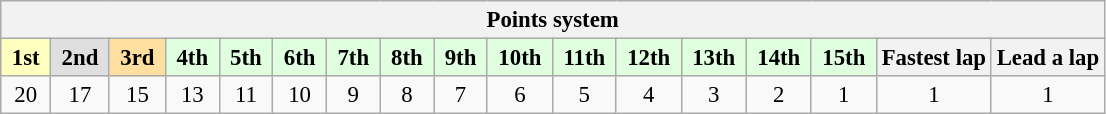<table class="wikitable" style="font-size:95%; text-align:center">
<tr>
<th colspan="19">Points system</th>
</tr>
<tr>
<td style="background:#ffffbf;"> <strong>1st</strong> </td>
<td style="background:#dfdfdf;"> <strong>2nd</strong> </td>
<td style="background:#ffdf9f;"> <strong>3rd</strong> </td>
<td style="background:#dfffdf;"> <strong>4th</strong> </td>
<td style="background:#dfffdf;"> <strong>5th</strong> </td>
<td style="background:#dfffdf;"> <strong>6th</strong> </td>
<td style="background:#dfffdf;"> <strong>7th</strong> </td>
<td style="background:#dfffdf;"> <strong>8th</strong> </td>
<td style="background:#dfffdf;"> <strong>9th</strong> </td>
<td style="background:#dfffdf;"> <strong>10th</strong> </td>
<td style="background:#dfffdf;"> <strong>11th</strong> </td>
<td style="background:#dfffdf;"> <strong>12th</strong> </td>
<td style="background:#dfffdf;"> <strong>13th</strong> </td>
<td style="background:#dfffdf;"> <strong>14th</strong> </td>
<td style="background:#dfffdf;"> <strong>15th</strong> </td>
<th>Fastest lap</th>
<th>Lead a lap</th>
</tr>
<tr>
<td>20</td>
<td>17</td>
<td>15</td>
<td>13</td>
<td>11</td>
<td>10</td>
<td>9</td>
<td>8</td>
<td>7</td>
<td>6</td>
<td>5</td>
<td>4</td>
<td>3</td>
<td>2</td>
<td>1</td>
<td>1</td>
<td>1</td>
</tr>
</table>
